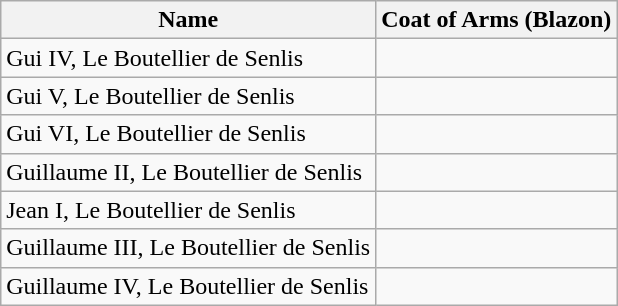<table class="wikitable">
<tr>
<th>Name</th>
<th>Coat of Arms (Blazon)</th>
</tr>
<tr>
<td>Gui IV, Le Boutellier de Senlis</td>
<td></td>
</tr>
<tr>
<td>Gui V, Le Boutellier de Senlis</td>
<td></td>
</tr>
<tr>
<td>Gui VI, Le Boutellier de Senlis</td>
<td></td>
</tr>
<tr>
<td>Guillaume II, Le Boutellier de Senlis</td>
<td></td>
</tr>
<tr>
<td>Jean I, Le Boutellier de Senlis</td>
<td></td>
</tr>
<tr>
<td>Guillaume III, Le Boutellier de Senlis</td>
<td></td>
</tr>
<tr>
<td>Guillaume IV, Le Boutellier de Senlis</td>
<td></td>
</tr>
</table>
